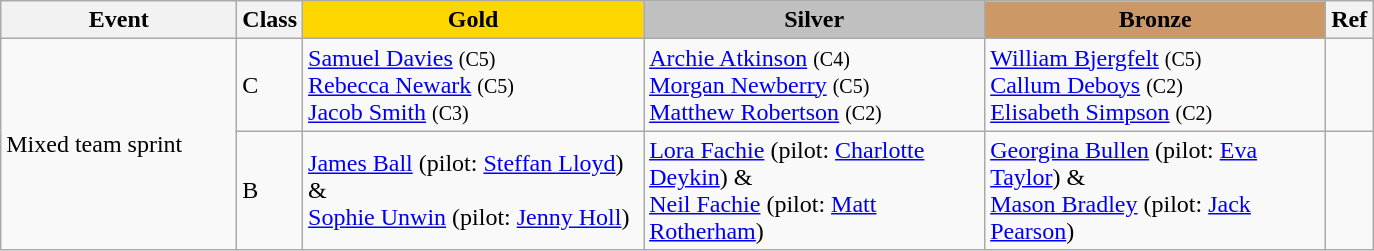<table class="wikitable" style="font-size: 100%">
<tr>
<th width=150>Event</th>
<th width=20>Class</th>
<th width=220 style="background-color: gold;">Gold</th>
<th width=220 style="background-color: silver;">Silver</th>
<th width=220 style="background-color: #cc9966;">Bronze</th>
<th width=20>Ref</th>
</tr>
<tr>
<td rowspan=2>Mixed team sprint</td>
<td>C</td>
<td><a href='#'>Samuel Davies</a> <small>(C5)</small><br><a href='#'>Rebecca Newark</a> <small>(C5)</small><br><a href='#'>Jacob Smith</a> <small>(C3)</small></td>
<td><a href='#'>Archie Atkinson</a> <small>(C4)</small><br><a href='#'>Morgan Newberry</a> <small>(C5)</small><br><a href='#'>Matthew Robertson</a> <small>(C2)</small></td>
<td><a href='#'>William Bjergfelt</a> <small>(C5)</small><br><a href='#'>Callum Deboys</a> <small>(C2)</small><br><a href='#'>Elisabeth Simpson</a> <small>(C2)</small></td>
<td></td>
</tr>
<tr>
<td>B</td>
<td><a href='#'>James Ball</a> (pilot: <a href='#'>Steffan Lloyd</a>) &<br><a href='#'>Sophie Unwin</a> (pilot: <a href='#'>Jenny Holl</a>)</td>
<td><a href='#'>Lora Fachie</a> (pilot: <a href='#'>Charlotte Deykin</a>) &<br><a href='#'>Neil Fachie</a> (pilot: <a href='#'>Matt Rotherham</a>)</td>
<td><a href='#'>Georgina Bullen</a> (pilot: <a href='#'>Eva Taylor</a>) &<br><a href='#'>Mason Bradley</a> (pilot: <a href='#'>Jack Pearson</a>)</td>
<td></td>
</tr>
</table>
